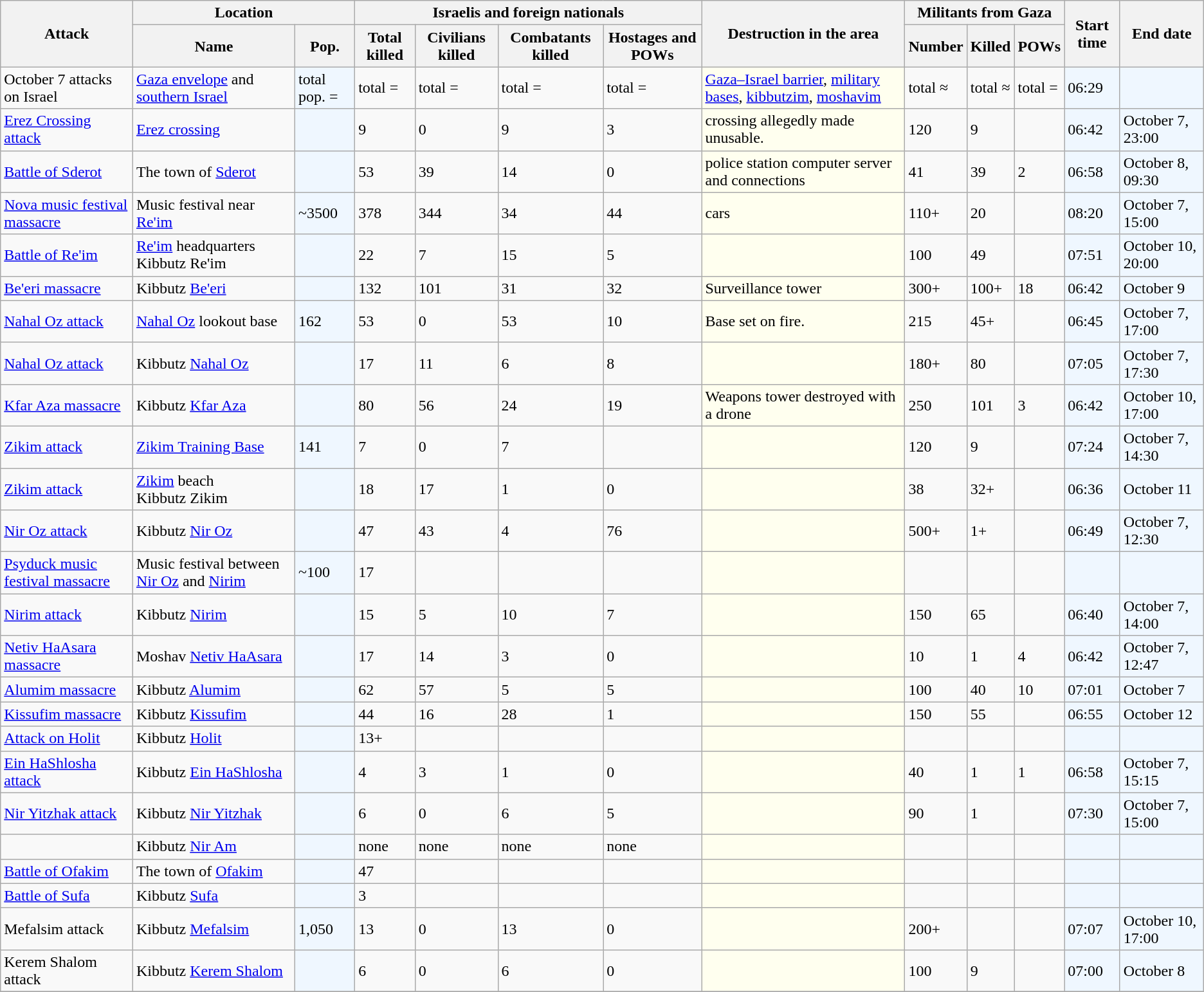<table class="wikitable sortable">
<tr>
<th rowspan=2>Attack</th>
<th colspan=2>Location</th>
<th colspan=4>Israelis and foreign nationals</th>
<th rowspan=2>Destruction in the area</th>
<th colspan=3>Militants from Gaza</th>
<th rowspan=2>Start time</th>
<th rowspan=2>End date</th>
</tr>
<tr>
<th>Name</th>
<th>Pop.</th>
<th>Total killed</th>
<th>Civilians killed </th>
<th>Combatants killed</th>
<th>Hostages and POWs</th>
<th>Number</th>
<th>Killed</th>
<th>POWs</th>
</tr>
<tr>
<td>October 7 attacks on Israel</td>
<td><a href='#'>Gaza envelope</a> and <a href='#'>southern Israel</a></td>
<td style="background-color:#eff7ff">total pop. =</td>
<td>total =</td>
<td>total = </td>
<td>total = </td>
<td>total =</td>
<td style="background-color:#ffffef"><a href='#'>Gaza–Israel barrier</a>, <a href='#'>military bases</a>, <a href='#'>kibbutzim</a>, <a href='#'>moshavim</a></td>
<td>total ≈</td>
<td>total ≈</td>
<td>total =</td>
<td style="background-color:#eff7ff">06:29</td>
<td style="background-color:#eff7ff"></td>
</tr>
<tr>
<td><a href='#'>Erez Crossing attack</a></td>
<td><a href='#'>Erez crossing</a></td>
<td style="background-color:#eff7ff"></td>
<td>9</td>
<td>0</td>
<td>9</td>
<td>3</td>
<td style="background-color:#ffffef">crossing allegedly made unusable.</td>
<td>120</td>
<td>9</td>
<td></td>
<td style="background-color:#eff7ff">06:42</td>
<td style="background-color:#eff7ff">October 7, 23:00</td>
</tr>
<tr>
<td><a href='#'>Battle of Sderot</a></td>
<td>The town of <a href='#'>Sderot</a></td>
<td style="background-color:#eff7ff"></td>
<td>53</td>
<td>39</td>
<td>14</td>
<td>0</td>
<td style="background-color:#ffffef">police station computer server and connections</td>
<td>41</td>
<td>39</td>
<td>2</td>
<td style="background-color:#eff7ff">06:58</td>
<td style="background-color:#eff7ff">October 8, 09:30</td>
</tr>
<tr>
<td><a href='#'>Nova music festival massacre</a></td>
<td>Music festival near <a href='#'>Re'im</a> </td>
<td style="background-color:#eff7ff">~3500</td>
<td>378</td>
<td>344</td>
<td>34</td>
<td>44</td>
<td style="background-color:#ffffef">cars </td>
<td>110+</td>
<td>20</td>
<td></td>
<td style="background-color:#eff7ff">08:20</td>
<td style="background-color:#eff7ff">October 7, 15:00</td>
</tr>
<tr>
<td><a href='#'>Battle of Re'im</a></td>
<td><a href='#'>Re'im</a> headquarters<br>Kibbutz Re'im</td>
<td style="background-color:#eff7ff"></td>
<td>22</td>
<td>7</td>
<td>15</td>
<td>5</td>
<td style="background-color:#ffffef"></td>
<td>100</td>
<td>49</td>
<td></td>
<td style="background-color:#eff7ff">07:51</td>
<td style="background-color:#eff7ff">October 10, 20:00</td>
</tr>
<tr>
<td><a href='#'>Be'eri massacre</a></td>
<td>Kibbutz <a href='#'>Be'eri</a></td>
<td style="background-color:#eff7ff"></td>
<td>132</td>
<td>101</td>
<td>31</td>
<td>32</td>
<td style="background-color:#ffffef">Surveillance tower</td>
<td>300+</td>
<td>100+</td>
<td>18</td>
<td style="background-color:#eff7ff">06:42</td>
<td style="background-color:#eff7ff">October 9</td>
</tr>
<tr>
<td><a href='#'>Nahal Oz attack</a></td>
<td><a href='#'>Nahal Oz</a> lookout base</td>
<td style="background-color:#eff7ff">162</td>
<td>53</td>
<td>0</td>
<td>53</td>
<td>10</td>
<td style="background-color:#ffffef">Base set on fire.</td>
<td>215</td>
<td>45+</td>
<td></td>
<td style="background-color:#eff7ff">06:45</td>
<td style="background-color:#eff7ff">October 7, 17:00</td>
</tr>
<tr>
<td><a href='#'>Nahal Oz attack</a></td>
<td>Kibbutz <a href='#'>Nahal Oz</a></td>
<td style="background-color:#eff7ff"></td>
<td>17</td>
<td>11</td>
<td>6</td>
<td>8</td>
<td style="background-color:#ffffef"></td>
<td>180+</td>
<td>80</td>
<td></td>
<td style="background-color:#eff7ff">07:05</td>
<td style="background-color:#eff7ff">October 7, 17:30</td>
</tr>
<tr>
<td><a href='#'>Kfar Aza massacre</a></td>
<td>Kibbutz <a href='#'>Kfar Aza</a></td>
<td style="background-color:#eff7ff"></td>
<td>80</td>
<td>56</td>
<td>24</td>
<td>19</td>
<td style="background-color:#ffffef">Weapons tower destroyed with a drone</td>
<td>250</td>
<td>101</td>
<td>3</td>
<td style="background-color:#eff7ff">06:42</td>
<td style="background-color:#eff7ff">October 10, 17:00</td>
</tr>
<tr>
<td><a href='#'>Zikim attack</a></td>
<td><a href='#'>Zikim Training Base</a></td>
<td style="background-color:#eff7ff">141</td>
<td>7</td>
<td>0</td>
<td>7</td>
<td></td>
<td style="background-color:#ffffef"></td>
<td>120</td>
<td>9</td>
<td></td>
<td style="background-color:#eff7ff">07:24</td>
<td style="background-color:#eff7ff">October 7, 14:30</td>
</tr>
<tr>
<td><a href='#'>Zikim attack</a></td>
<td><a href='#'>Zikim</a> beach<br>Kibbutz Zikim</td>
<td style="background-color:#eff7ff"></td>
<td>18</td>
<td>17</td>
<td>1</td>
<td>0</td>
<td style="background-color:#ffffef"></td>
<td>38</td>
<td>32+</td>
<td></td>
<td style="background-color:#eff7ff">06:36</td>
<td style="background-color:#eff7ff">October 11</td>
</tr>
<tr>
<td><a href='#'>Nir Oz attack</a></td>
<td>Kibbutz <a href='#'>Nir Oz</a></td>
<td style="background-color:#eff7ff"></td>
<td>47</td>
<td>43</td>
<td>4</td>
<td>76</td>
<td style="background-color:#ffffef"></td>
<td>500+</td>
<td>1+</td>
<td></td>
<td style="background-color:#eff7ff">06:49</td>
<td style="background-color:#eff7ff">October 7, 12:30</td>
</tr>
<tr>
<td><a href='#'>Psyduck music festival massacre</a></td>
<td>Music festival between <a href='#'>Nir Oz</a> and <a href='#'>Nirim</a></td>
<td style="background-color:#eff7ff">~100</td>
<td>17</td>
<td></td>
<td></td>
<td></td>
<td style="background-color:#ffffef"></td>
<td></td>
<td></td>
<td></td>
<td style="background-color:#eff7ff"></td>
<td style="background-color:#eff7ff"></td>
</tr>
<tr>
<td><a href='#'>Nirim attack</a></td>
<td>Kibbutz <a href='#'>Nirim</a></td>
<td style="background-color:#eff7ff"></td>
<td>15</td>
<td>5</td>
<td>10</td>
<td>7</td>
<td style="background-color:#ffffef"></td>
<td>150</td>
<td>65</td>
<td></td>
<td style="background-color:#eff7ff">06:40</td>
<td style="background-color:#eff7ff">October 7, 14:00</td>
</tr>
<tr>
<td><a href='#'>Netiv HaAsara massacre</a></td>
<td>Moshav <a href='#'>Netiv HaAsara</a></td>
<td style="background-color:#eff7ff"></td>
<td>17</td>
<td>14</td>
<td>3</td>
<td>0</td>
<td style="background-color:#ffffef"></td>
<td>10</td>
<td>1</td>
<td>4</td>
<td style="background-color:#eff7ff">06:42</td>
<td style="background-color:#eff7ff">October 7, 12:47</td>
</tr>
<tr>
<td><a href='#'>Alumim massacre</a></td>
<td>Kibbutz <a href='#'>Alumim</a></td>
<td style="background-color:#eff7ff"></td>
<td>62</td>
<td>57</td>
<td>5</td>
<td>5</td>
<td style="background-color:#ffffef"></td>
<td>100</td>
<td>40</td>
<td>10</td>
<td style="background-color:#eff7ff">07:01</td>
<td style="background-color:#eff7ff">October 7</td>
</tr>
<tr>
<td><a href='#'>Kissufim massacre</a></td>
<td>Kibbutz <a href='#'>Kissufim</a></td>
<td style="background-color:#eff7ff"></td>
<td>44</td>
<td>16</td>
<td>28</td>
<td>1</td>
<td style="background-color:#ffffef"></td>
<td>150</td>
<td>55</td>
<td></td>
<td style="background-color:#eff7ff">06:55</td>
<td style="background-color:#eff7ff">October 12</td>
</tr>
<tr>
<td><a href='#'>Attack on Holit</a></td>
<td>Kibbutz <a href='#'>Holit</a></td>
<td style="background-color:#eff7ff"></td>
<td>13+</td>
<td></td>
<td></td>
<td></td>
<td style="background-color:#ffffef"></td>
<td></td>
<td></td>
<td></td>
<td style="background-color:#eff7ff"></td>
<td style="background-color:#eff7ff"></td>
</tr>
<tr>
<td><a href='#'>Ein HaShlosha attack</a></td>
<td>Kibbutz <a href='#'>Ein HaShlosha</a></td>
<td style="background-color:#eff7ff"></td>
<td>4</td>
<td>3</td>
<td>1</td>
<td>0</td>
<td style="background-color:#ffffef"></td>
<td>40</td>
<td>1</td>
<td>1</td>
<td style="background-color:#eff7ff">06:58</td>
<td style="background-color:#eff7ff">October 7, 15:15</td>
</tr>
<tr>
<td><a href='#'>Nir Yitzhak attack</a></td>
<td>Kibbutz <a href='#'>Nir Yitzhak</a></td>
<td style="background-color:#eff7ff"></td>
<td>6</td>
<td>0</td>
<td>6</td>
<td>5</td>
<td style="background-color:#ffffef"></td>
<td>90</td>
<td>1</td>
<td></td>
<td style="background-color:#eff7ff">07:30</td>
<td style="background-color:#eff7ff">October 7, 15:00</td>
</tr>
<tr>
<td></td>
<td>Kibbutz <a href='#'>Nir Am</a></td>
<td style="background-color:#eff7ff"></td>
<td>none</td>
<td>none</td>
<td>none</td>
<td>none</td>
<td style="background-color:#ffffef"></td>
<td></td>
<td></td>
<td></td>
<td style="background-color:#eff7ff"></td>
<td style="background-color:#eff7ff"></td>
</tr>
<tr>
<td><a href='#'>Battle of Ofakim</a></td>
<td>The town of <a href='#'>Ofakim</a></td>
<td style="background-color:#eff7ff"></td>
<td>47</td>
<td></td>
<td></td>
<td></td>
<td style="background-color:#ffffef"></td>
<td></td>
<td></td>
<td></td>
<td style="background-color:#eff7ff"></td>
<td style="background-color:#eff7ff"></td>
</tr>
<tr>
<td><a href='#'>Battle of Sufa</a></td>
<td>Kibbutz <a href='#'>Sufa</a></td>
<td style="background-color:#eff7ff"></td>
<td>3</td>
<td></td>
<td></td>
<td></td>
<td style="background-color:#ffffef"></td>
<td></td>
<td></td>
<td></td>
<td style="background-color:#eff7ff"></td>
<td style="background-color:#eff7ff"></td>
</tr>
<tr>
<td>Mefalsim attack</td>
<td>Kibbutz <a href='#'>Mefalsim</a></td>
<td style="background-color:#eff7ff">1,050</td>
<td>13</td>
<td>0</td>
<td>13</td>
<td>0</td>
<td style="background-color:#ffffef"></td>
<td>200+</td>
<td></td>
<td></td>
<td style="background-color:#eff7ff">07:07</td>
<td style="background-color:#eff7ff">October 10, 17:00</td>
</tr>
<tr>
<td>Kerem Shalom attack</td>
<td>Kibbutz <a href='#'>Kerem Shalom</a></td>
<td style="background-color:#eff7ff"></td>
<td>6</td>
<td>0</td>
<td>6</td>
<td>0</td>
<td style="background-color:#ffffef"></td>
<td>100</td>
<td>9</td>
<td></td>
<td style="background-color:#eff7ff">07:00</td>
<td style="background-color:#eff7ff">October 8</td>
</tr>
<tr>
</tr>
</table>
